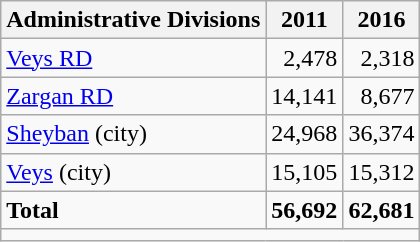<table class="wikitable">
<tr>
<th>Administrative Divisions</th>
<th>2011</th>
<th>2016</th>
</tr>
<tr>
<td><a href='#'>Veys RD</a></td>
<td style="text-align: right;">2,478</td>
<td style="text-align: right;">2,318</td>
</tr>
<tr>
<td><a href='#'>Zargan RD</a></td>
<td style="text-align: right;">14,141</td>
<td style="text-align: right;">8,677</td>
</tr>
<tr>
<td><a href='#'>Sheyban</a> (city)</td>
<td style="text-align: right;">24,968</td>
<td style="text-align: right;">36,374</td>
</tr>
<tr>
<td><a href='#'>Veys</a> (city)</td>
<td style="text-align: right;">15,105</td>
<td style="text-align: right;">15,312</td>
</tr>
<tr>
<td><strong>Total</strong></td>
<td style="text-align: right;"><strong>56,692</strong></td>
<td style="text-align: right;"><strong>62,681</strong></td>
</tr>
<tr>
<td colspan=3></td>
</tr>
</table>
